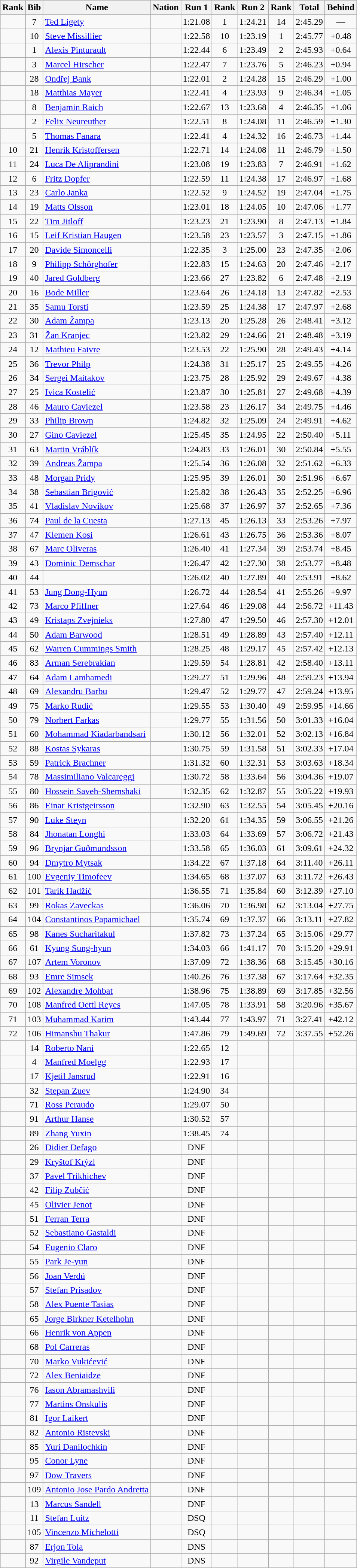<table class="wikitable sortable" style="text-align:center">
<tr>
<th>Rank</th>
<th>Bib</th>
<th>Name</th>
<th>Nation</th>
<th>Run 1</th>
<th>Rank</th>
<th>Run 2</th>
<th>Rank</th>
<th>Total</th>
<th>Behind</th>
</tr>
<tr>
<td></td>
<td>7</td>
<td align=left><a href='#'>Ted Ligety</a></td>
<td align=left></td>
<td>1:21.08</td>
<td>1</td>
<td>1:24.21</td>
<td>14</td>
<td>2:45.29</td>
<td>—</td>
</tr>
<tr>
<td></td>
<td>10</td>
<td align=left><a href='#'>Steve Missillier</a></td>
<td align=left></td>
<td>1:22.58</td>
<td>10</td>
<td>1:23.19</td>
<td>1</td>
<td>2:45.77</td>
<td>+0.48</td>
</tr>
<tr>
<td></td>
<td>1</td>
<td align=left><a href='#'>Alexis Pinturault</a></td>
<td align=left></td>
<td>1:22.44</td>
<td>6</td>
<td>1:23.49</td>
<td>2</td>
<td>2:45.93</td>
<td>+0.64</td>
</tr>
<tr>
<td></td>
<td>3</td>
<td align=left><a href='#'>Marcel Hirscher</a></td>
<td align=left></td>
<td>1:22.47</td>
<td>7</td>
<td>1:23.76</td>
<td>5</td>
<td>2:46.23</td>
<td>+0.94</td>
</tr>
<tr>
<td></td>
<td>28</td>
<td align=left><a href='#'>Ondřej Bank</a></td>
<td align=left></td>
<td>1:22.01</td>
<td>2</td>
<td>1:24.28</td>
<td>15</td>
<td>2:46.29</td>
<td>+1.00</td>
</tr>
<tr>
<td></td>
<td>18</td>
<td align=left><a href='#'>Matthias Mayer</a></td>
<td align=left></td>
<td>1:22.41</td>
<td>4</td>
<td>1:23.93</td>
<td>9</td>
<td>2:46.34</td>
<td>+1.05</td>
</tr>
<tr>
<td></td>
<td>8</td>
<td align=left><a href='#'>Benjamin Raich</a></td>
<td align=left></td>
<td>1:22.67</td>
<td>13</td>
<td>1:23.68</td>
<td>4</td>
<td>2:46.35</td>
<td>+1.06</td>
</tr>
<tr>
<td></td>
<td>2</td>
<td align=left><a href='#'>Felix Neureuther</a></td>
<td align=left></td>
<td>1:22.51</td>
<td>8</td>
<td>1:24.08</td>
<td>11</td>
<td>2:46.59</td>
<td>+1.30</td>
</tr>
<tr>
<td></td>
<td>5</td>
<td align=left><a href='#'>Thomas Fanara</a></td>
<td align=left></td>
<td>1:22.41</td>
<td>4</td>
<td>1:24.32</td>
<td>16</td>
<td>2:46.73</td>
<td>+1.44</td>
</tr>
<tr>
<td>10</td>
<td>21</td>
<td align=left><a href='#'>Henrik Kristoffersen</a></td>
<td align=left></td>
<td>1:22.71</td>
<td>14</td>
<td>1:24.08</td>
<td>11</td>
<td>2:46.79</td>
<td>+1.50</td>
</tr>
<tr>
<td>11</td>
<td>24</td>
<td align=left><a href='#'>Luca De Aliprandini</a></td>
<td align=left></td>
<td>1:23.08</td>
<td>19</td>
<td>1:23.83</td>
<td>7</td>
<td>2:46.91</td>
<td>+1.62</td>
</tr>
<tr>
<td>12</td>
<td>6</td>
<td align=left><a href='#'>Fritz Dopfer</a></td>
<td align=left></td>
<td>1:22.59</td>
<td>11</td>
<td>1:24.38</td>
<td>17</td>
<td>2:46.97</td>
<td>+1.68</td>
</tr>
<tr>
<td>13</td>
<td>23</td>
<td align=left><a href='#'>Carlo Janka</a></td>
<td align=left></td>
<td>1:22.52</td>
<td>9</td>
<td>1:24.52</td>
<td>19</td>
<td>2:47.04</td>
<td>+1.75</td>
</tr>
<tr>
<td>14</td>
<td>19</td>
<td align=left><a href='#'>Matts Olsson</a></td>
<td align=left></td>
<td>1:23.01</td>
<td>18</td>
<td>1:24.05</td>
<td>10</td>
<td>2:47.06</td>
<td>+1.77</td>
</tr>
<tr>
<td>15</td>
<td>22</td>
<td align=left><a href='#'>Tim Jitloff</a></td>
<td align=left></td>
<td>1:23.23</td>
<td>21</td>
<td>1:23.90</td>
<td>8</td>
<td>2:47.13</td>
<td>+1.84</td>
</tr>
<tr>
<td>16</td>
<td>15</td>
<td align=left><a href='#'>Leif Kristian Haugen</a></td>
<td align=left></td>
<td>1:23.58</td>
<td>23</td>
<td>1:23.57</td>
<td>3</td>
<td>2:47.15</td>
<td>+1.86</td>
</tr>
<tr>
<td>17</td>
<td>20</td>
<td align=left><a href='#'>Davide Simoncelli</a></td>
<td align=left></td>
<td>1:22.35</td>
<td>3</td>
<td>1:25.00</td>
<td>23</td>
<td>2:47.35</td>
<td>+2.06</td>
</tr>
<tr>
<td>18</td>
<td>9</td>
<td align=left><a href='#'>Philipp Schörghofer</a></td>
<td align=left></td>
<td>1:22.83</td>
<td>15</td>
<td>1:24.63</td>
<td>20</td>
<td>2:47.46</td>
<td>+2.17</td>
</tr>
<tr>
<td>19</td>
<td>40</td>
<td align=left><a href='#'>Jared Goldberg</a></td>
<td align=left></td>
<td>1:23.66</td>
<td>27</td>
<td>1:23.82</td>
<td>6</td>
<td>2:47.48</td>
<td>+2.19</td>
</tr>
<tr>
<td>20</td>
<td>16</td>
<td align=left><a href='#'>Bode Miller</a></td>
<td align=left></td>
<td>1:23.64</td>
<td>26</td>
<td>1:24.18</td>
<td>13</td>
<td>2:47.82</td>
<td>+2.53</td>
</tr>
<tr>
<td>21</td>
<td>35</td>
<td align=left><a href='#'>Samu Torsti</a></td>
<td align=left></td>
<td>1:23.59</td>
<td>25</td>
<td>1:24.38</td>
<td>17</td>
<td>2:47.97</td>
<td>+2.68</td>
</tr>
<tr>
<td>22</td>
<td>30</td>
<td align=left><a href='#'>Adam Žampa</a></td>
<td align=left></td>
<td>1:23.13</td>
<td>20</td>
<td>1:25.28</td>
<td>26</td>
<td>2:48.41</td>
<td>+3.12</td>
</tr>
<tr>
<td>23</td>
<td>31</td>
<td align=left><a href='#'>Žan Kranjec</a></td>
<td align=left></td>
<td>1:23.82</td>
<td>29</td>
<td>1:24.66</td>
<td>21</td>
<td>2:48.48</td>
<td>+3.19</td>
</tr>
<tr>
<td>24</td>
<td>12</td>
<td align=left><a href='#'>Mathieu Faivre</a></td>
<td align=left></td>
<td>1:23.53</td>
<td>22</td>
<td>1:25.90</td>
<td>28</td>
<td>2:49.43</td>
<td>+4.14</td>
</tr>
<tr>
<td>25</td>
<td>36</td>
<td align=left><a href='#'>Trevor Philp</a></td>
<td align=left></td>
<td>1:24.38</td>
<td>31</td>
<td>1:25.17</td>
<td>25</td>
<td>2:49.55</td>
<td>+4.26</td>
</tr>
<tr>
<td>26</td>
<td>34</td>
<td align=left><a href='#'>Sergei Maitakov</a></td>
<td align=left></td>
<td>1:23.75</td>
<td>28</td>
<td>1:25.92</td>
<td>29</td>
<td>2:49.67</td>
<td>+4.38</td>
</tr>
<tr>
<td>27</td>
<td>25</td>
<td align=left><a href='#'>Ivica Kostelić</a></td>
<td align=left></td>
<td>1:23.87</td>
<td>30</td>
<td>1:25.81</td>
<td>27</td>
<td>2:49.68</td>
<td>+4.39</td>
</tr>
<tr>
<td>28</td>
<td>46</td>
<td align=left><a href='#'>Mauro Caviezel</a></td>
<td align=left></td>
<td>1:23.58</td>
<td>23</td>
<td>1:26.17</td>
<td>34</td>
<td>2:49.75</td>
<td>+4.46</td>
</tr>
<tr>
<td>29</td>
<td>33</td>
<td align=left><a href='#'>Philip Brown</a></td>
<td align=left></td>
<td>1:24.82</td>
<td>32</td>
<td>1:25.09</td>
<td>24</td>
<td>2:49.91</td>
<td>+4.62</td>
</tr>
<tr>
<td>30</td>
<td>27</td>
<td align=left><a href='#'>Gino Caviezel</a></td>
<td align=left></td>
<td>1:25.45</td>
<td>35</td>
<td>1:24.95</td>
<td>22</td>
<td>2:50.40</td>
<td>+5.11</td>
</tr>
<tr>
<td>31</td>
<td>63</td>
<td align=left><a href='#'>Martin Vráblík</a></td>
<td align=left></td>
<td>1:24.83</td>
<td>33</td>
<td>1:26.01</td>
<td>30</td>
<td>2:50.84</td>
<td>+5.55</td>
</tr>
<tr>
<td>32</td>
<td>39</td>
<td align=left><a href='#'>Andreas Žampa</a></td>
<td align=left></td>
<td>1:25.54</td>
<td>36</td>
<td>1:26.08</td>
<td>32</td>
<td>2:51.62</td>
<td>+6.33</td>
</tr>
<tr>
<td>33</td>
<td>48</td>
<td align=left><a href='#'>Morgan Pridy</a></td>
<td align=left></td>
<td>1:25.95</td>
<td>39</td>
<td>1:26.01</td>
<td>30</td>
<td>2:51.96</td>
<td>+6.67</td>
</tr>
<tr>
<td>34</td>
<td>38</td>
<td align=left><a href='#'>Sebastian Brigović</a></td>
<td align=left></td>
<td>1:25.82</td>
<td>38</td>
<td>1:26.43</td>
<td>35</td>
<td>2:52.25</td>
<td>+6.96</td>
</tr>
<tr>
<td>35</td>
<td>41</td>
<td align=left><a href='#'>Vladislav Novikov</a></td>
<td align=left></td>
<td>1:25.68</td>
<td>37</td>
<td>1:26.97</td>
<td>37</td>
<td>2:52.65</td>
<td>+7.36</td>
</tr>
<tr>
<td>36</td>
<td>74</td>
<td align=left><a href='#'>Paul de la Cuesta</a></td>
<td align=left></td>
<td>1:27.13</td>
<td>45</td>
<td>1:26.13</td>
<td>33</td>
<td>2:53.26</td>
<td>+7.97</td>
</tr>
<tr>
<td>37</td>
<td>47</td>
<td align=left><a href='#'>Klemen Kosi</a></td>
<td align=left></td>
<td>1:26.61</td>
<td>43</td>
<td>1:26.75</td>
<td>36</td>
<td>2:53.36</td>
<td>+8.07</td>
</tr>
<tr>
<td>38</td>
<td>67</td>
<td align=left><a href='#'>Marc Oliveras</a></td>
<td align=left></td>
<td>1:26.40</td>
<td>41</td>
<td>1:27.34</td>
<td>39</td>
<td>2:53.74</td>
<td>+8.45</td>
</tr>
<tr>
<td>39</td>
<td>43</td>
<td align=left><a href='#'>Dominic Demschar</a></td>
<td align=left></td>
<td>1:26.47</td>
<td>42</td>
<td>1:27.30</td>
<td>38</td>
<td>2:53.77</td>
<td>+8.48</td>
</tr>
<tr>
<td>40</td>
<td>44</td>
<td align=left></td>
<td align=left></td>
<td>1:26.02</td>
<td>40</td>
<td>1:27.89</td>
<td>40</td>
<td>2:53.91</td>
<td>+8.62</td>
</tr>
<tr>
<td>41</td>
<td>53</td>
<td align=left><a href='#'>Jung Dong-Hyun</a></td>
<td align=left></td>
<td>1:26.72</td>
<td>44</td>
<td>1:28.54</td>
<td>41</td>
<td>2:55.26</td>
<td>+9.97</td>
</tr>
<tr>
<td>42</td>
<td>73</td>
<td align=left><a href='#'>Marco Pfiffner</a></td>
<td align=left></td>
<td>1:27.64</td>
<td>46</td>
<td>1:29.08</td>
<td>44</td>
<td>2:56.72</td>
<td>+11.43</td>
</tr>
<tr>
<td>43</td>
<td>49</td>
<td align=left><a href='#'>Kristaps Zvejnieks</a></td>
<td align=left></td>
<td>1:27.80</td>
<td>47</td>
<td>1:29.50</td>
<td>46</td>
<td>2:57.30</td>
<td>+12.01</td>
</tr>
<tr>
<td>44</td>
<td>50</td>
<td align=left><a href='#'>Adam Barwood</a></td>
<td align=left></td>
<td>1:28.51</td>
<td>49</td>
<td>1:28.89</td>
<td>43</td>
<td>2:57.40</td>
<td>+12.11</td>
</tr>
<tr>
<td>45</td>
<td>62</td>
<td align=left><a href='#'>Warren Cummings Smith</a></td>
<td align=left></td>
<td>1:28.25</td>
<td>48</td>
<td>1:29.17</td>
<td>45</td>
<td>2:57.42</td>
<td>+12.13</td>
</tr>
<tr>
<td>46</td>
<td>83</td>
<td align=left><a href='#'>Arman Serebrakian</a></td>
<td align=left></td>
<td>1:29.59</td>
<td>54</td>
<td>1:28.81</td>
<td>42</td>
<td>2:58.40</td>
<td>+13.11</td>
</tr>
<tr>
<td>47</td>
<td>64</td>
<td align=left><a href='#'>Adam Lamhamedi</a></td>
<td align=left></td>
<td>1:29.27</td>
<td>51</td>
<td>1:29.96</td>
<td>48</td>
<td>2:59.23</td>
<td>+13.94</td>
</tr>
<tr>
<td>48</td>
<td>69</td>
<td align=left><a href='#'>Alexandru Barbu</a></td>
<td align=left></td>
<td>1:29.47</td>
<td>52</td>
<td>1:29.77</td>
<td>47</td>
<td>2:59.24</td>
<td>+13.95</td>
</tr>
<tr>
<td>49</td>
<td>75</td>
<td align=left><a href='#'>Marko Rudić</a></td>
<td align=left></td>
<td>1:29.55</td>
<td>53</td>
<td>1:30.40</td>
<td>49</td>
<td>2:59.95</td>
<td>+14.66</td>
</tr>
<tr>
<td>50</td>
<td>79</td>
<td align=left><a href='#'>Norbert Farkas</a></td>
<td align=left></td>
<td>1:29.77</td>
<td>55</td>
<td>1:31.56</td>
<td>50</td>
<td>3:01.33</td>
<td>+16.04</td>
</tr>
<tr>
<td>51</td>
<td>60</td>
<td align=left><a href='#'>Mohammad Kiadarbandsari</a></td>
<td align=left></td>
<td>1:30.12</td>
<td>56</td>
<td>1:32.01</td>
<td>52</td>
<td>3:02.13</td>
<td>+16.84</td>
</tr>
<tr>
<td>52</td>
<td>88</td>
<td align=left><a href='#'>Kostas Sykaras</a></td>
<td align=left></td>
<td>1:30.75</td>
<td>59</td>
<td>1:31.58</td>
<td>51</td>
<td>3:02.33</td>
<td>+17.04</td>
</tr>
<tr>
<td>53</td>
<td>59</td>
<td align=left><a href='#'>Patrick Brachner</a></td>
<td align=left></td>
<td>1:31.32</td>
<td>60</td>
<td>1:32.31</td>
<td>53</td>
<td>3:03.63</td>
<td>+18.34</td>
</tr>
<tr>
<td>54</td>
<td>78</td>
<td align=left><a href='#'>Massimiliano Valcareggi</a></td>
<td align=left></td>
<td>1:30.72</td>
<td>58</td>
<td>1:33.64</td>
<td>56</td>
<td>3:04.36</td>
<td>+19.07</td>
</tr>
<tr>
<td>55</td>
<td>80</td>
<td align=left><a href='#'>Hossein Saveh-Shemshaki</a></td>
<td align=left></td>
<td>1:32.35</td>
<td>62</td>
<td>1:32.87</td>
<td>55</td>
<td>3:05.22</td>
<td>+19.93</td>
</tr>
<tr>
<td>56</td>
<td>86</td>
<td align=left><a href='#'>Einar Kristgeirsson</a></td>
<td align=left></td>
<td>1:32.90</td>
<td>63</td>
<td>1:32.55</td>
<td>54</td>
<td>3:05.45</td>
<td>+20.16</td>
</tr>
<tr>
<td>57</td>
<td>90</td>
<td align=left><a href='#'>Luke Steyn</a></td>
<td align=left></td>
<td>1:32.20</td>
<td>61</td>
<td>1:34.35</td>
<td>59</td>
<td>3:06.55</td>
<td>+21.26</td>
</tr>
<tr>
<td>58</td>
<td>84</td>
<td align=left><a href='#'>Jhonatan Longhi</a></td>
<td align=left></td>
<td>1:33.03</td>
<td>64</td>
<td>1:33.69</td>
<td>57</td>
<td>3:06.72</td>
<td>+21.43</td>
</tr>
<tr>
<td>59</td>
<td>96</td>
<td align=left><a href='#'>Brynjar Guðmundsson</a></td>
<td align=left></td>
<td>1:33.58</td>
<td>65</td>
<td>1:36.03</td>
<td>61</td>
<td>3:09.61</td>
<td>+24.32</td>
</tr>
<tr>
<td>60</td>
<td>94</td>
<td align=left><a href='#'>Dmytro Mytsak</a></td>
<td align=left></td>
<td>1:34.22</td>
<td>67</td>
<td>1:37.18</td>
<td>64</td>
<td>3:11.40</td>
<td>+26.11</td>
</tr>
<tr>
<td>61</td>
<td>100</td>
<td align=left><a href='#'>Evgeniy Timofeev</a></td>
<td align=left></td>
<td>1:34.65</td>
<td>68</td>
<td>1:37.07</td>
<td>63</td>
<td>3:11.72</td>
<td>+26.43</td>
</tr>
<tr>
<td>62</td>
<td>101</td>
<td align=left><a href='#'>Tarik Hadžić</a></td>
<td align=left></td>
<td>1:36.55</td>
<td>71</td>
<td>1:35.84</td>
<td>60</td>
<td>3:12.39</td>
<td>+27.10</td>
</tr>
<tr>
<td>63</td>
<td>99</td>
<td align=left><a href='#'>Rokas Zaveckas</a></td>
<td align=left></td>
<td>1:36.06</td>
<td>70</td>
<td>1:36.98</td>
<td>62</td>
<td>3:13.04</td>
<td>+27.75</td>
</tr>
<tr>
<td>64</td>
<td>104</td>
<td align=left><a href='#'>Constantinos Papamichael</a></td>
<td align=left></td>
<td>1:35.74</td>
<td>69</td>
<td>1:37.37</td>
<td>66</td>
<td>3:13.11</td>
<td>+27.82</td>
</tr>
<tr>
<td>65</td>
<td>98</td>
<td align=left><a href='#'>Kanes Sucharitakul</a></td>
<td align=left></td>
<td>1:37.82</td>
<td>73</td>
<td>1:37.24</td>
<td>65</td>
<td>3:15.06</td>
<td>+29.77</td>
</tr>
<tr>
<td>66</td>
<td>61</td>
<td align=left><a href='#'>Kyung Sung-hyun</a></td>
<td align=left></td>
<td>1:34.03</td>
<td>66</td>
<td>1:41.17</td>
<td>70</td>
<td>3:15.20</td>
<td>+29.91</td>
</tr>
<tr>
<td>67</td>
<td>107</td>
<td align=left><a href='#'>Artem Voronov</a></td>
<td align=left></td>
<td>1:37.09</td>
<td>72</td>
<td>1:38.36</td>
<td>68</td>
<td>3:15.45</td>
<td>+30.16</td>
</tr>
<tr>
<td>68</td>
<td>93</td>
<td align=left><a href='#'>Emre Simsek</a></td>
<td align=left></td>
<td>1:40.26</td>
<td>76</td>
<td>1:37.38</td>
<td>67</td>
<td>3:17.64</td>
<td>+32.35</td>
</tr>
<tr>
<td>69</td>
<td>102</td>
<td align=left><a href='#'>Alexandre Mohbat</a></td>
<td align=left></td>
<td>1:38.96</td>
<td>75</td>
<td>1:38.89</td>
<td>69</td>
<td>3:17.85</td>
<td>+32.56</td>
</tr>
<tr>
<td>70</td>
<td>108</td>
<td align=left><a href='#'>Manfred Oettl Reyes</a></td>
<td align=left></td>
<td>1:47.05</td>
<td>78</td>
<td>1:33.91</td>
<td>58</td>
<td>3:20.96</td>
<td>+35.67</td>
</tr>
<tr>
<td>71</td>
<td>103</td>
<td align=left><a href='#'>Muhammad Karim</a></td>
<td align=left></td>
<td>1:43.44</td>
<td>77</td>
<td>1:43.97</td>
<td>71</td>
<td>3:27.41</td>
<td>+42.12</td>
</tr>
<tr>
<td>72</td>
<td>106</td>
<td align=left><a href='#'>Himanshu Thakur</a></td>
<td align=left></td>
<td>1:47.86</td>
<td>79</td>
<td>1:49.69</td>
<td>72</td>
<td>3:37.55</td>
<td>+52.26</td>
</tr>
<tr>
<td></td>
<td>14</td>
<td align=left><a href='#'>Roberto Nani</a></td>
<td align=left></td>
<td>1:22.65</td>
<td>12</td>
<td></td>
<td></td>
<td></td>
<td></td>
</tr>
<tr>
<td></td>
<td>4</td>
<td align=left><a href='#'>Manfred Moelgg</a></td>
<td align=left></td>
<td>1:22.93</td>
<td>17</td>
<td></td>
<td></td>
<td></td>
<td></td>
</tr>
<tr>
<td></td>
<td>17</td>
<td align=left><a href='#'>Kjetil Jansrud</a></td>
<td align=left></td>
<td>1:22.91</td>
<td>16</td>
<td></td>
<td></td>
<td></td>
<td></td>
</tr>
<tr>
<td></td>
<td>32</td>
<td align=left><a href='#'>Stepan Zuev</a></td>
<td align=left></td>
<td>1:24.90</td>
<td>34</td>
<td></td>
<td></td>
<td></td>
<td></td>
</tr>
<tr>
<td></td>
<td>71</td>
<td align=left><a href='#'>Ross Peraudo</a></td>
<td align=left></td>
<td>1:29.07</td>
<td>50</td>
<td></td>
<td></td>
<td></td>
<td></td>
</tr>
<tr>
<td></td>
<td>91</td>
<td align=left><a href='#'>Arthur Hanse</a></td>
<td align=left></td>
<td>1:30.52</td>
<td>57</td>
<td></td>
<td></td>
<td></td>
<td></td>
</tr>
<tr>
<td></td>
<td>89</td>
<td align=left><a href='#'>Zhang Yuxin</a></td>
<td align=left></td>
<td>1:38.45</td>
<td>74</td>
<td></td>
<td></td>
<td></td>
<td></td>
</tr>
<tr>
<td></td>
<td>26</td>
<td align=left><a href='#'>Didier Defago</a></td>
<td align=left></td>
<td>DNF</td>
<td></td>
<td></td>
<td></td>
<td></td>
<td></td>
</tr>
<tr>
<td></td>
<td>29</td>
<td align=left><a href='#'>Kryštof Krýzl</a></td>
<td align=left></td>
<td>DNF</td>
<td></td>
<td></td>
<td></td>
<td></td>
<td></td>
</tr>
<tr>
<td></td>
<td>37</td>
<td align=left><a href='#'>Pavel Trikhichev</a></td>
<td align=left></td>
<td>DNF</td>
<td></td>
<td></td>
<td></td>
<td></td>
<td></td>
</tr>
<tr>
<td></td>
<td>42</td>
<td align=left><a href='#'>Filip Zubčić</a></td>
<td align=left></td>
<td>DNF</td>
<td></td>
<td></td>
<td></td>
<td></td>
<td></td>
</tr>
<tr>
<td></td>
<td>45</td>
<td align=left><a href='#'>Olivier Jenot</a></td>
<td align=left></td>
<td>DNF</td>
<td></td>
<td></td>
<td></td>
<td></td>
<td></td>
</tr>
<tr>
<td></td>
<td>51</td>
<td align=left><a href='#'>Ferran Terra</a></td>
<td align=left></td>
<td>DNF</td>
<td></td>
<td></td>
<td></td>
<td></td>
<td></td>
</tr>
<tr>
<td></td>
<td>52</td>
<td align=left><a href='#'>Sebastiano Gastaldi</a></td>
<td align=left></td>
<td>DNF</td>
<td></td>
<td></td>
<td></td>
<td></td>
<td></td>
</tr>
<tr>
<td></td>
<td>54</td>
<td align=left><a href='#'>Eugenio Claro</a></td>
<td align=left></td>
<td>DNF</td>
<td></td>
<td></td>
<td></td>
<td></td>
<td></td>
</tr>
<tr>
<td></td>
<td>55</td>
<td align=left><a href='#'>Park Je-yun</a></td>
<td align=left></td>
<td>DNF</td>
<td></td>
<td></td>
<td></td>
<td></td>
<td></td>
</tr>
<tr>
<td></td>
<td>56</td>
<td align=left><a href='#'>Joan Verdú</a></td>
<td align=left></td>
<td>DNF</td>
<td></td>
<td></td>
<td></td>
<td></td>
<td></td>
</tr>
<tr>
<td></td>
<td>57</td>
<td align=left><a href='#'>Stefan Prisadov</a></td>
<td align=left></td>
<td>DNF</td>
<td></td>
<td></td>
<td></td>
<td></td>
<td></td>
</tr>
<tr>
<td></td>
<td>58</td>
<td align=left><a href='#'>Alex Puente Tasias</a></td>
<td align=left></td>
<td>DNF</td>
<td></td>
<td></td>
<td></td>
<td></td>
<td></td>
</tr>
<tr>
<td></td>
<td>65</td>
<td align=left><a href='#'>Jorge Birkner Ketelhohn</a></td>
<td align=left></td>
<td>DNF</td>
<td></td>
<td></td>
<td></td>
<td></td>
<td></td>
</tr>
<tr>
<td></td>
<td>66</td>
<td align=left><a href='#'>Henrik von Appen</a></td>
<td align=left></td>
<td>DNF</td>
<td></td>
<td></td>
<td></td>
<td></td>
<td></td>
</tr>
<tr>
<td></td>
<td>68</td>
<td align=left><a href='#'>Pol Carreras</a></td>
<td align=left></td>
<td>DNF</td>
<td></td>
<td></td>
<td></td>
<td></td>
<td></td>
</tr>
<tr>
<td></td>
<td>70</td>
<td align=left><a href='#'>Marko Vukićević</a></td>
<td align=left></td>
<td>DNF</td>
<td></td>
<td></td>
<td></td>
<td></td>
<td></td>
</tr>
<tr>
<td></td>
<td>72</td>
<td align=left><a href='#'>Alex Beniaidze</a></td>
<td align=left></td>
<td>DNF</td>
<td></td>
<td></td>
<td></td>
<td></td>
<td></td>
</tr>
<tr>
<td></td>
<td>76</td>
<td align=left><a href='#'>Iason Abramashvili</a></td>
<td align=left></td>
<td>DNF</td>
<td></td>
<td></td>
<td></td>
<td></td>
<td></td>
</tr>
<tr>
<td></td>
<td>77</td>
<td align=left><a href='#'>Martins Onskulis</a></td>
<td align=left></td>
<td>DNF</td>
<td></td>
<td></td>
<td></td>
<td></td>
<td></td>
</tr>
<tr>
<td></td>
<td>81</td>
<td align=left><a href='#'>Igor Laikert</a></td>
<td align=left></td>
<td>DNF</td>
<td></td>
<td></td>
<td></td>
<td></td>
<td></td>
</tr>
<tr>
<td></td>
<td>82</td>
<td align=left><a href='#'>Antonio Ristevski</a></td>
<td align=left></td>
<td>DNF</td>
<td></td>
<td></td>
<td></td>
<td></td>
<td></td>
</tr>
<tr>
<td></td>
<td>85</td>
<td align=left><a href='#'>Yuri Danilochkin</a></td>
<td align=left></td>
<td>DNF</td>
<td></td>
<td></td>
<td></td>
<td></td>
<td></td>
</tr>
<tr>
<td></td>
<td>95</td>
<td align=left><a href='#'>Conor Lyne</a></td>
<td align=left></td>
<td>DNF</td>
<td></td>
<td></td>
<td></td>
<td></td>
<td></td>
</tr>
<tr>
<td></td>
<td>97</td>
<td align=left><a href='#'>Dow Travers</a></td>
<td align=left></td>
<td>DNF</td>
<td></td>
<td></td>
<td></td>
<td></td>
<td></td>
</tr>
<tr>
<td></td>
<td>109</td>
<td align=left><a href='#'>Antonio Jose Pardo Andretta</a></td>
<td align=left></td>
<td>DNF</td>
<td></td>
<td></td>
<td></td>
<td></td>
<td></td>
</tr>
<tr>
<td></td>
<td>13</td>
<td align=left><a href='#'>Marcus Sandell</a></td>
<td align=left></td>
<td>DNF</td>
<td></td>
<td></td>
<td></td>
<td></td>
<td></td>
</tr>
<tr>
<td></td>
<td>11</td>
<td align=left><a href='#'>Stefan Luitz</a></td>
<td align=left></td>
<td>DSQ</td>
<td></td>
<td></td>
<td></td>
<td></td>
<td></td>
</tr>
<tr>
<td></td>
<td>105</td>
<td align=left><a href='#'>Vincenzo Michelotti</a></td>
<td align=left></td>
<td>DSQ</td>
<td></td>
<td></td>
<td></td>
<td></td>
<td></td>
</tr>
<tr>
<td></td>
<td>87</td>
<td align=left><a href='#'>Erjon Tola</a></td>
<td align=left></td>
<td>DNS</td>
<td></td>
<td></td>
<td></td>
<td></td>
<td></td>
</tr>
<tr>
<td></td>
<td>92</td>
<td align=left><a href='#'>Virgile Vandeput</a></td>
<td align=left></td>
<td>DNS</td>
<td></td>
<td></td>
<td></td>
<td></td>
<td></td>
</tr>
</table>
